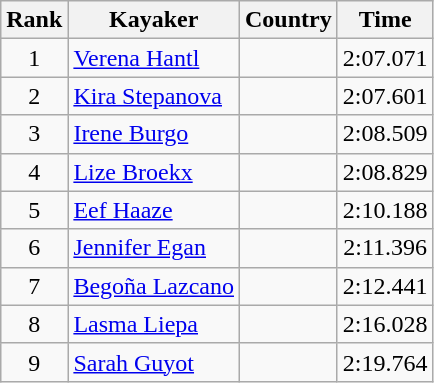<table class="wikitable" style="text-align:center">
<tr>
<th>Rank</th>
<th>Kayaker</th>
<th>Country</th>
<th>Time</th>
</tr>
<tr>
<td>1</td>
<td align="left"><a href='#'>Verena Hantl</a></td>
<td align="left"></td>
<td>2:07.071</td>
</tr>
<tr>
<td>2</td>
<td align="left"><a href='#'>Kira Stepanova</a></td>
<td align="left"></td>
<td>2:07.601</td>
</tr>
<tr>
<td>3</td>
<td align="left"><a href='#'>Irene Burgo</a></td>
<td align="left"></td>
<td>2:08.509</td>
</tr>
<tr>
<td>4</td>
<td align="left"><a href='#'>Lize Broekx</a></td>
<td align="left"></td>
<td>2:08.829</td>
</tr>
<tr>
<td>5</td>
<td align="left"><a href='#'>Eef Haaze</a></td>
<td align="left"></td>
<td>2:10.188</td>
</tr>
<tr>
<td>6</td>
<td align="left"><a href='#'>Jennifer Egan</a></td>
<td align="left"></td>
<td>2:11.396</td>
</tr>
<tr>
<td>7</td>
<td align="left"><a href='#'>Begoña Lazcano</a></td>
<td align="left"></td>
<td>2:12.441</td>
</tr>
<tr>
<td>8</td>
<td align="left"><a href='#'>Lasma Liepa</a></td>
<td align="left"></td>
<td>2:16.028</td>
</tr>
<tr>
<td>9</td>
<td align="left"><a href='#'>Sarah Guyot</a></td>
<td align="left"></td>
<td>2:19.764</td>
</tr>
</table>
